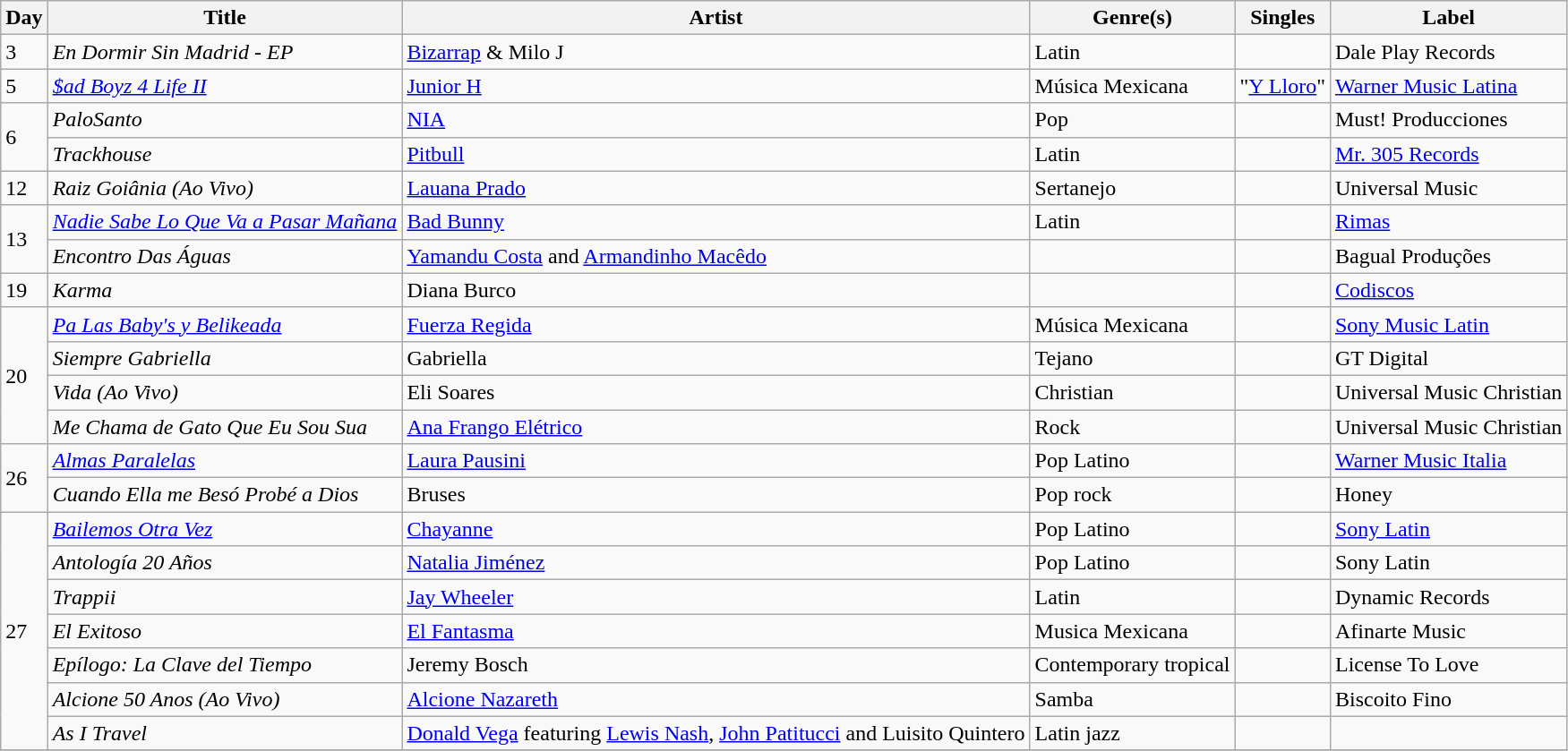<table class="wikitable sortable" style="text-align: left;">
<tr>
<th>Day</th>
<th>Title</th>
<th>Artist</th>
<th>Genre(s)</th>
<th>Singles</th>
<th>Label</th>
</tr>
<tr>
<td>3</td>
<td><em>En Dormir Sin Madrid - EP</em></td>
<td><a href='#'>Bizarrap</a> & Milo J</td>
<td>Latin</td>
<td></td>
<td>Dale Play Records</td>
</tr>
<tr>
<td>5</td>
<td><em><a href='#'>$ad Boyz 4 Life II</a></em></td>
<td><a href='#'>Junior H</a></td>
<td>Música Mexicana</td>
<td>"<a href='#'>Y Lloro</a>"</td>
<td><a href='#'>Warner Music Latina</a></td>
</tr>
<tr>
<td rowspan="2">6</td>
<td><em>PaloSanto</em></td>
<td><a href='#'>NIA</a></td>
<td>Pop</td>
<td></td>
<td>Must! Producciones</td>
</tr>
<tr>
<td><em>Trackhouse</em></td>
<td><a href='#'>Pitbull</a></td>
<td>Latin</td>
<td></td>
<td><a href='#'>Mr. 305 Records</a></td>
</tr>
<tr>
<td>12</td>
<td><em>Raiz Goiânia (Ao Vivo)</em></td>
<td><a href='#'>Lauana Prado</a></td>
<td>Sertanejo</td>
<td></td>
<td>Universal Music</td>
</tr>
<tr>
<td rowspan="2">13</td>
<td><em><a href='#'>Nadie Sabe Lo Que Va a Pasar Mañana</a></em></td>
<td><a href='#'>Bad Bunny</a></td>
<td>Latin</td>
<td></td>
<td><a href='#'>Rimas</a></td>
</tr>
<tr>
<td><em>Encontro Das Águas</em></td>
<td><a href='#'>Yamandu Costa</a> and <a href='#'>Armandinho Macêdo</a></td>
<td></td>
<td></td>
<td>Bagual Produções</td>
</tr>
<tr>
<td>19</td>
<td><em>Karma</em></td>
<td>Diana Burco</td>
<td></td>
<td></td>
<td><a href='#'>Codiscos</a></td>
</tr>
<tr>
<td rowspan="4">20</td>
<td><em><a href='#'>Pa Las Baby's y Belikeada</a></em></td>
<td><a href='#'>Fuerza Regida</a></td>
<td>Música Mexicana</td>
<td></td>
<td><a href='#'>Sony Music Latin</a></td>
</tr>
<tr>
<td><em>Siempre Gabriella</em></td>
<td>Gabriella</td>
<td>Tejano</td>
<td></td>
<td>GT Digital</td>
</tr>
<tr>
<td><em>Vida (Ao Vivo)</em></td>
<td>Eli Soares</td>
<td>Christian</td>
<td></td>
<td>Universal Music Christian</td>
</tr>
<tr>
<td><em>Me Chama de Gato Que Eu Sou Sua</em></td>
<td><a href='#'>Ana Frango Elétrico</a></td>
<td>Rock</td>
<td></td>
<td>Universal Music Christian</td>
</tr>
<tr>
<td rowspan="2">26</td>
<td><em><a href='#'>Almas Paralelas</a></em></td>
<td><a href='#'>Laura Pausini</a></td>
<td>Pop Latino</td>
<td></td>
<td><a href='#'>Warner Music Italia</a></td>
</tr>
<tr>
<td><em>Cuando Ella me Besó Probé a Dios </em></td>
<td>Bruses</td>
<td>Pop rock</td>
<td></td>
<td>Honey</td>
</tr>
<tr>
<td rowspan="7">27</td>
<td><em><a href='#'>Bailemos Otra Vez</a></em></td>
<td><a href='#'>Chayanne</a></td>
<td>Pop Latino</td>
<td></td>
<td><a href='#'>Sony Latin</a></td>
</tr>
<tr>
<td><em>Antología 20 Años</em></td>
<td><a href='#'>Natalia Jiménez</a></td>
<td>Pop Latino</td>
<td></td>
<td>Sony Latin</td>
</tr>
<tr>
<td><em>Trappii</em></td>
<td><a href='#'>Jay Wheeler</a></td>
<td>Latin</td>
<td></td>
<td>Dynamic Records</td>
</tr>
<tr>
<td><em>El Exitoso</em></td>
<td><a href='#'>El Fantasma</a></td>
<td>Musica Mexicana</td>
<td></td>
<td>Afinarte Music</td>
</tr>
<tr>
<td><em>Epílogo: La Clave del Tiempo</em></td>
<td>Jeremy Bosch</td>
<td>Contemporary tropical</td>
<td></td>
<td>License To Love</td>
</tr>
<tr>
<td><em>Alcione 50 Anos (Ao Vivo)</em></td>
<td><a href='#'>Alcione Nazareth</a></td>
<td>Samba</td>
<td></td>
<td>Biscoito Fino</td>
</tr>
<tr>
<td><em>As I Travel</em></td>
<td><a href='#'>Donald Vega</a> featuring <a href='#'>Lewis Nash</a>, <a href='#'>John Patitucci</a> and Luisito Quintero</td>
<td>Latin jazz</td>
<td></td>
<td></td>
</tr>
<tr>
</tr>
</table>
